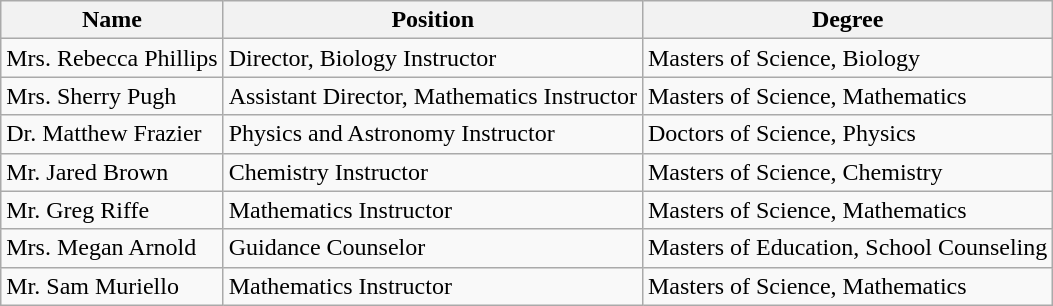<table class="wikitable">
<tr>
<th>Name</th>
<th>Position</th>
<th>Degree</th>
</tr>
<tr>
<td>Mrs. Rebecca Phillips</td>
<td>Director, Biology Instructor</td>
<td>Masters of Science, Biology</td>
</tr>
<tr>
<td>Mrs. Sherry Pugh</td>
<td>Assistant Director, Mathematics Instructor</td>
<td>Masters of Science, Mathematics</td>
</tr>
<tr>
<td>Dr. Matthew Frazier</td>
<td>Physics and Astronomy Instructor</td>
<td>Doctors of Science, Physics</td>
</tr>
<tr>
<td>Mr. Jared Brown</td>
<td>Chemistry Instructor</td>
<td>Masters of Science, Chemistry</td>
</tr>
<tr>
<td>Mr. Greg Riffe</td>
<td>Mathematics Instructor</td>
<td>Masters of Science, Mathematics</td>
</tr>
<tr>
<td>Mrs. Megan Arnold</td>
<td>Guidance Counselor</td>
<td>Masters of Education, School Counseling</td>
</tr>
<tr>
<td>Mr. Sam Muriello</td>
<td>Mathematics Instructor</td>
<td>Masters of Science, Mathematics</td>
</tr>
</table>
